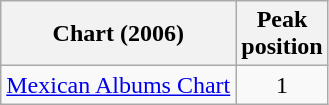<table class="wikitable sortable">
<tr>
<th scope="col">Chart (2006)</th>
<th scope="col">Peak<br>position</th>
</tr>
<tr>
<td><a href='#'>Mexican Albums Chart</a></td>
<td style="text-align:center;">1</td>
</tr>
</table>
